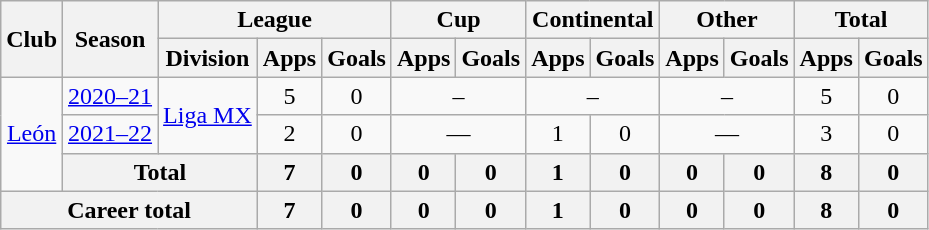<table class="wikitable" style="text-align: center">
<tr>
<th rowspan="2">Club</th>
<th rowspan="2">Season</th>
<th colspan="3">League</th>
<th colspan="2">Cup</th>
<th colspan="2">Continental</th>
<th colspan="2">Other</th>
<th colspan="2">Total</th>
</tr>
<tr>
<th>Division</th>
<th>Apps</th>
<th>Goals</th>
<th>Apps</th>
<th>Goals</th>
<th>Apps</th>
<th>Goals</th>
<th>Apps</th>
<th>Goals</th>
<th>Apps</th>
<th>Goals</th>
</tr>
<tr>
<td rowspan="3"><a href='#'>León</a></td>
<td><a href='#'>2020–21</a></td>
<td rowspan="2"><a href='#'>Liga MX</a></td>
<td>5</td>
<td>0</td>
<td colspan="2">–</td>
<td colspan="2">–</td>
<td colspan="2">–</td>
<td>5</td>
<td>0</td>
</tr>
<tr>
<td><a href='#'>2021–22</a></td>
<td>2</td>
<td>0</td>
<td colspan="2">—</td>
<td>1</td>
<td>0</td>
<td colspan="2">—</td>
<td>3</td>
<td>0</td>
</tr>
<tr>
<th colspan="2">Total</th>
<th>7</th>
<th>0</th>
<th>0</th>
<th>0</th>
<th>1</th>
<th>0</th>
<th>0</th>
<th>0</th>
<th>8</th>
<th>0</th>
</tr>
<tr>
<th colspan="3"><strong>Career total</strong></th>
<th>7</th>
<th>0</th>
<th>0</th>
<th>0</th>
<th>1</th>
<th>0</th>
<th>0</th>
<th>0</th>
<th>8</th>
<th>0</th>
</tr>
</table>
